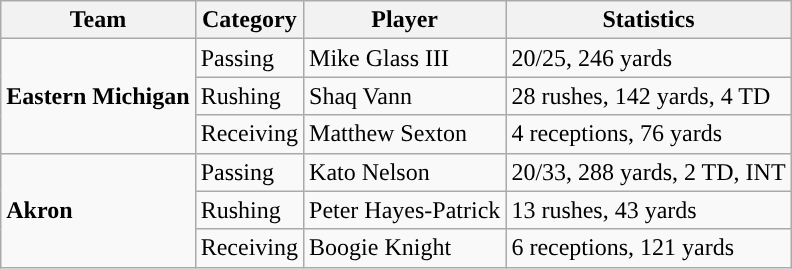<table class="wikitable" style="float: left;">
<tr>
<th>Team</th>
<th>Category</th>
<th>Player</th>
<th>Statistics</th>
</tr>
<tr>
<td rowspan=3><strong>Eastern Michigan</strong></td>
<td>Passing</td>
<td>Mike Glass III</td>
<td>20/25, 246 yards</td>
</tr>
<tr>
<td>Rushing</td>
<td>Shaq Vann</td>
<td>28 rushes, 142 yards, 4 TD</td>
</tr>
<tr>
<td>Receiving</td>
<td>Matthew Sexton</td>
<td>4 receptions, 76 yards</td>
</tr>
<tr>
<td rowspan=3><strong>Akron</strong></td>
<td>Passing</td>
<td>Kato Nelson</td>
<td>20/33, 288 yards, 2 TD, INT</td>
</tr>
<tr>
<td>Rushing</td>
<td>Peter Hayes-Patrick</td>
<td>13 rushes, 43 yards</td>
</tr>
<tr>
<td>Receiving</td>
<td>Boogie Knight</td>
<td>6 receptions, 121 yards</td>
</tr>
</table>
